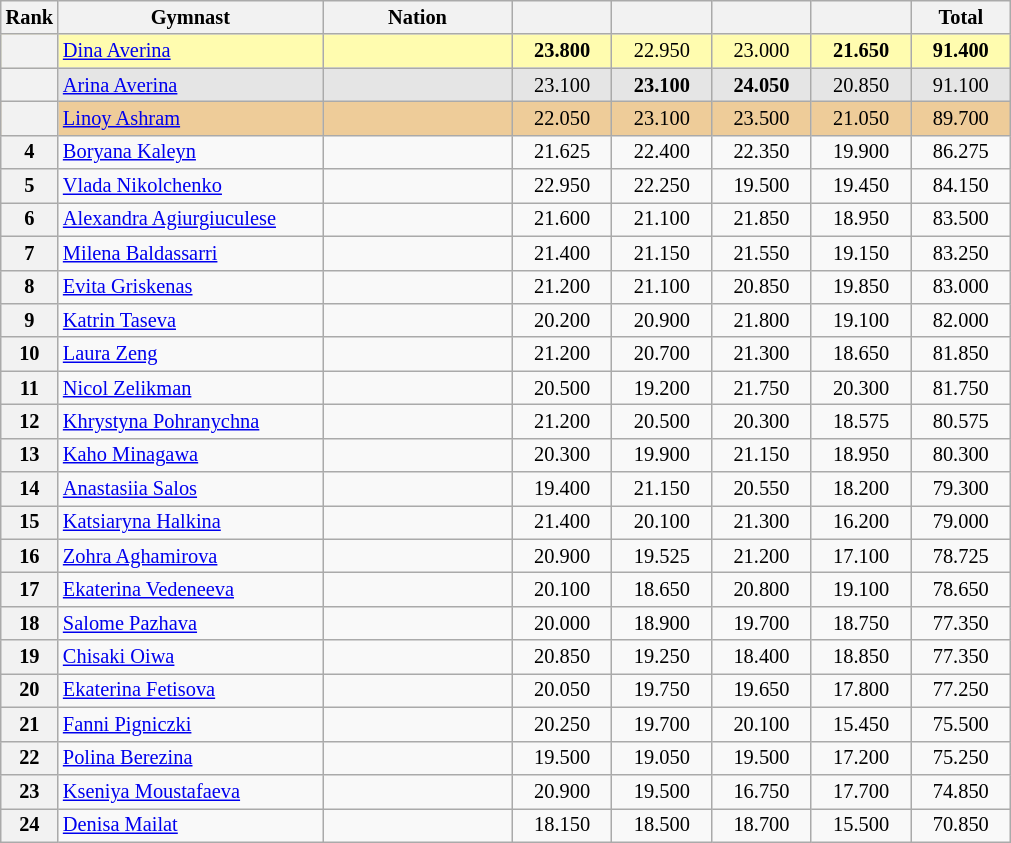<table class="wikitable sortable" style="text-align:center; font-size:85%">
<tr>
<th scope="col" style="width:20px;">Rank</th>
<th ! scope="col" style="width:170px;">Gymnast</th>
<th ! scope="col" style="width:120px;">Nation</th>
<th scope="col" style="width:60px;" !></th>
<th scope="col" style="width:60px;" !></th>
<th scope="col" style="width:60px;" !></th>
<th ! scope="col" style="width:60px;"></th>
<th ! scope="col" style="width:60px;">Total</th>
</tr>
<tr |- bgcolor=fffcaf>
<th scope=row></th>
<td align=left><a href='#'>Dina Averina</a></td>
<td style="text-align:left;"></td>
<td><strong>23.800</strong></td>
<td>22.950</td>
<td>23.000</td>
<td><strong>21.650</strong></td>
<td><strong>91.400</strong></td>
</tr>
<tr |- bgcolor=e5e5e5>
<th scope=row></th>
<td align=left><a href='#'>Arina Averina</a></td>
<td style="text-align:left;"></td>
<td>23.100</td>
<td><strong>23.100</strong></td>
<td><strong>24.050</strong></td>
<td>20.850</td>
<td>91.100</td>
</tr>
<tr |- bgcolor=eecc99>
<th scope=row></th>
<td align=left><a href='#'>Linoy Ashram</a></td>
<td style="text-align:left;"></td>
<td>22.050</td>
<td>23.100</td>
<td>23.500</td>
<td>21.050</td>
<td>89.700</td>
</tr>
<tr>
<th scope=row>4</th>
<td align=left><a href='#'>Boryana Kaleyn</a></td>
<td style="text-align:left;"></td>
<td>21.625</td>
<td>22.400</td>
<td>22.350</td>
<td>19.900</td>
<td>86.275</td>
</tr>
<tr>
<th scope=row>5</th>
<td align=left><a href='#'>Vlada Nikolchenko</a></td>
<td style="text-align:left;"></td>
<td>22.950</td>
<td>22.250</td>
<td>19.500</td>
<td>19.450</td>
<td>84.150</td>
</tr>
<tr>
<th scope=row>6</th>
<td align=left><a href='#'>Alexandra Agiurgiuculese</a></td>
<td style="text-align:left;"></td>
<td>21.600</td>
<td>21.100</td>
<td>21.850</td>
<td>18.950</td>
<td>83.500</td>
</tr>
<tr>
<th scope=row>7</th>
<td align=left><a href='#'>Milena Baldassarri</a></td>
<td style="text-align:left;"></td>
<td>21.400</td>
<td>21.150</td>
<td>21.550</td>
<td>19.150</td>
<td>83.250</td>
</tr>
<tr>
<th scope=row>8</th>
<td align=left><a href='#'>Evita Griskenas</a></td>
<td style="text-align:left;"></td>
<td>21.200</td>
<td>21.100</td>
<td>20.850</td>
<td>19.850</td>
<td>83.000</td>
</tr>
<tr>
<th scope=row>9</th>
<td align=left><a href='#'>Katrin Taseva</a></td>
<td style="text-align:left;"></td>
<td>20.200</td>
<td>20.900</td>
<td>21.800</td>
<td>19.100</td>
<td>82.000</td>
</tr>
<tr>
<th scope=row>10</th>
<td align=left><a href='#'>Laura Zeng</a></td>
<td style="text-align:left;"></td>
<td>21.200</td>
<td>20.700</td>
<td>21.300</td>
<td>18.650</td>
<td>81.850</td>
</tr>
<tr>
<th scope=row>11</th>
<td align=left><a href='#'>Nicol Zelikman</a></td>
<td style="text-align:left;"></td>
<td>20.500</td>
<td>19.200</td>
<td>21.750</td>
<td>20.300</td>
<td>81.750</td>
</tr>
<tr>
<th scope=row>12</th>
<td align=left><a href='#'>Khrystyna Pohranychna</a></td>
<td style="text-align:left;"></td>
<td>21.200</td>
<td>20.500</td>
<td>20.300</td>
<td>18.575</td>
<td>80.575</td>
</tr>
<tr>
<th scope=row>13</th>
<td align=left><a href='#'>Kaho Minagawa</a></td>
<td style="text-align:left;"></td>
<td>20.300</td>
<td>19.900</td>
<td>21.150</td>
<td>18.950</td>
<td>80.300</td>
</tr>
<tr>
<th scope=row>14</th>
<td align=left><a href='#'>Anastasiia Salos</a></td>
<td style="text-align:left;"></td>
<td>19.400</td>
<td>21.150</td>
<td>20.550</td>
<td>18.200</td>
<td>79.300</td>
</tr>
<tr>
<th scope=row>15</th>
<td align=left><a href='#'>Katsiaryna Halkina</a></td>
<td style="text-align:left;"></td>
<td>21.400</td>
<td>20.100</td>
<td>21.300</td>
<td>16.200</td>
<td>79.000</td>
</tr>
<tr>
<th scope=row>16</th>
<td align=left><a href='#'>Zohra Aghamirova</a></td>
<td style="text-align:left;"></td>
<td>20.900</td>
<td>19.525</td>
<td>21.200</td>
<td>17.100</td>
<td>78.725</td>
</tr>
<tr>
<th scope=row>17</th>
<td align=left><a href='#'>Ekaterina Vedeneeva</a></td>
<td style="text-align:left;"></td>
<td>20.100</td>
<td>18.650</td>
<td>20.800</td>
<td>19.100</td>
<td>78.650</td>
</tr>
<tr>
<th scope=row>18</th>
<td align=left><a href='#'>Salome Pazhava</a></td>
<td style="text-align:left;"></td>
<td>20.000</td>
<td>18.900</td>
<td>19.700</td>
<td>18.750</td>
<td>77.350</td>
</tr>
<tr>
<th scope=row>19</th>
<td align=left><a href='#'>Chisaki Oiwa</a></td>
<td style="text-align:left;"></td>
<td>20.850</td>
<td>19.250</td>
<td>18.400</td>
<td>18.850</td>
<td>77.350</td>
</tr>
<tr>
<th scope=row>20</th>
<td align=left><a href='#'>Ekaterina Fetisova</a></td>
<td style="text-align:left;"></td>
<td>20.050</td>
<td>19.750</td>
<td>19.650</td>
<td>17.800</td>
<td>77.250</td>
</tr>
<tr>
<th scope=row>21</th>
<td align=left><a href='#'>Fanni Pigniczki</a></td>
<td style="text-align:left;"></td>
<td>20.250</td>
<td>19.700</td>
<td>20.100</td>
<td>15.450</td>
<td>75.500</td>
</tr>
<tr>
<th scope=row>22</th>
<td align=left><a href='#'>Polina Berezina</a></td>
<td style="text-align:left;"></td>
<td>19.500</td>
<td>19.050</td>
<td>19.500</td>
<td>17.200</td>
<td>75.250</td>
</tr>
<tr>
<th scope=row>23</th>
<td align=left><a href='#'>Kseniya Moustafaeva</a></td>
<td style="text-align:left;"></td>
<td>20.900</td>
<td>19.500</td>
<td>16.750</td>
<td>17.700</td>
<td>74.850</td>
</tr>
<tr>
<th scope=row>24</th>
<td align=left><a href='#'>Denisa Mailat</a></td>
<td style="text-align:left;"></td>
<td>18.150</td>
<td>18.500</td>
<td>18.700</td>
<td>15.500</td>
<td>70.850</td>
</tr>
</table>
